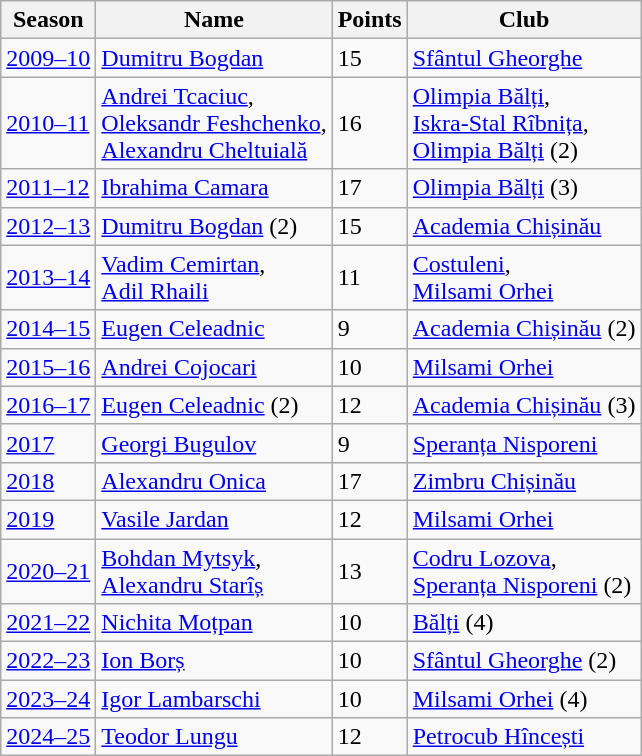<table class="wikitable">
<tr>
<th>Season</th>
<th>Name</th>
<th>Points</th>
<th>Club</th>
</tr>
<tr>
<td><a href='#'>2009–10</a></td>
<td> <a href='#'>Dumitru Bogdan</a></td>
<td>15</td>
<td><a href='#'>Sfântul Gheorghe</a></td>
</tr>
<tr>
<td><a href='#'>2010–11</a></td>
<td> <a href='#'>Andrei Tcaciuc</a>,<br> <a href='#'>Oleksandr Feshchenko</a>,<br> <a href='#'>Alexandru Cheltuială</a></td>
<td>16</td>
<td><a href='#'>Olimpia Bălți</a>,<br><a href='#'>Iskra-Stal Rîbnița</a>,<br><a href='#'>Olimpia Bălți</a> (2)</td>
</tr>
<tr>
<td><a href='#'>2011–12</a></td>
<td> <a href='#'>Ibrahima Camara</a></td>
<td>17</td>
<td><a href='#'>Olimpia Bălți</a> (3)</td>
</tr>
<tr>
<td><a href='#'>2012–13</a></td>
<td> <a href='#'>Dumitru Bogdan</a> (2)</td>
<td>15</td>
<td><a href='#'>Academia Chișinău</a></td>
</tr>
<tr>
<td><a href='#'>2013–14</a></td>
<td> <a href='#'>Vadim Cemirtan</a>,<br> <a href='#'>Adil Rhaili</a></td>
<td>11</td>
<td><a href='#'>Costuleni</a>,<br><a href='#'>Milsami Orhei</a></td>
</tr>
<tr>
<td><a href='#'>2014–15</a></td>
<td> <a href='#'>Eugen Celeadnic</a></td>
<td>9</td>
<td><a href='#'>Academia Chișinău</a> (2)</td>
</tr>
<tr>
<td><a href='#'>2015–16</a></td>
<td> <a href='#'>Andrei Cojocari</a></td>
<td>10</td>
<td><a href='#'>Milsami Orhei</a></td>
</tr>
<tr>
<td><a href='#'>2016–17</a></td>
<td> <a href='#'>Eugen Celeadnic</a> (2)</td>
<td>12</td>
<td><a href='#'>Academia Chișinău</a> (3)</td>
</tr>
<tr>
<td><a href='#'>2017</a></td>
<td> <a href='#'>Georgi Bugulov</a></td>
<td>9</td>
<td><a href='#'>Speranța Nisporeni</a></td>
</tr>
<tr>
<td><a href='#'>2018</a></td>
<td> <a href='#'>Alexandru Onica</a></td>
<td>17</td>
<td><a href='#'>Zimbru Chișinău</a></td>
</tr>
<tr>
<td><a href='#'>2019</a></td>
<td> <a href='#'>Vasile Jardan</a></td>
<td>12</td>
<td><a href='#'>Milsami Orhei</a></td>
</tr>
<tr>
<td><a href='#'>2020–21</a></td>
<td> <a href='#'>Bohdan Mytsyk</a>,<br> <a href='#'>Alexandru Starîș</a></td>
<td>13</td>
<td><a href='#'>Codru Lozova</a>,<br><a href='#'>Speranța Nisporeni</a> (2)</td>
</tr>
<tr>
<td><a href='#'>2021–22</a></td>
<td> <a href='#'>Nichita Moțpan</a></td>
<td>10</td>
<td><a href='#'>Bălți</a> (4)</td>
</tr>
<tr>
<td><a href='#'>2022–23</a></td>
<td> <a href='#'>Ion Borș</a></td>
<td>10</td>
<td><a href='#'>Sfântul Gheorghe</a> (2)</td>
</tr>
<tr>
<td><a href='#'>2023–24</a></td>
<td> <a href='#'>Igor Lambarschi</a></td>
<td>10</td>
<td><a href='#'>Milsami Orhei</a> (4)</td>
</tr>
<tr>
<td><a href='#'>2024–25</a></td>
<td> <a href='#'>Teodor Lungu</a></td>
<td>12</td>
<td><a href='#'>Petrocub Hîncești</a></td>
</tr>
</table>
